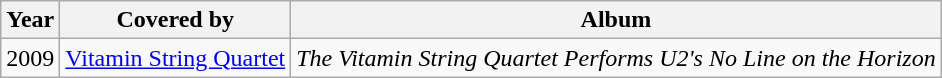<table class="wikitable">
<tr>
<th>Year</th>
<th>Covered by</th>
<th>Album</th>
</tr>
<tr>
<td>2009</td>
<td><a href='#'>Vitamin String Quartet</a></td>
<td><em>The Vitamin String Quartet Performs U2's No Line on the Horizon</em></td>
</tr>
</table>
